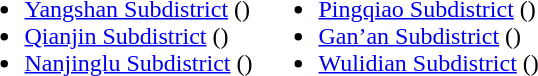<table>
<tr>
<td valign="top"><br><ul><li><a href='#'>Yangshan Subdistrict</a> ()</li><li><a href='#'>Qianjin Subdistrict</a> ()</li><li><a href='#'>Nanjinglu Subdistrict</a> ()</li></ul></td>
<td valign="top"><br><ul><li><a href='#'>Pingqiao Subdistrict</a> ()</li><li><a href='#'>Gan’an Subdistrict</a> ()</li><li><a href='#'>Wulidian Subdistrict</a> ()</li></ul></td>
</tr>
</table>
